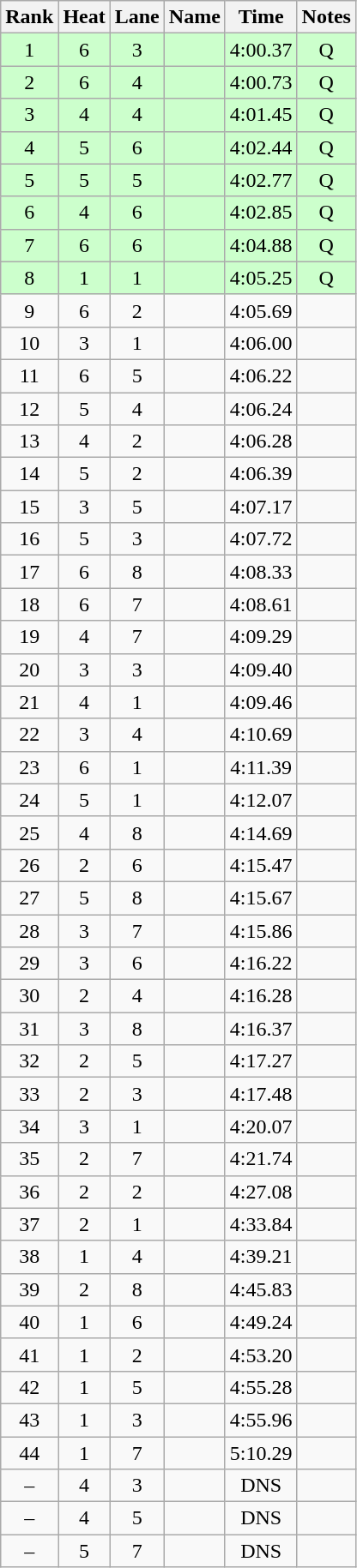<table class="wikitable sortable" style="text-align:center">
<tr>
<th>Rank</th>
<th>Heat</th>
<th>Lane</th>
<th>Name</th>
<th>Time</th>
<th>Notes</th>
</tr>
<tr bgcolor=ccffcc>
<td>1</td>
<td>6</td>
<td>3</td>
<td align=left></td>
<td>4:00.37</td>
<td>Q</td>
</tr>
<tr bgcolor=ccffcc>
<td>2</td>
<td>6</td>
<td>4</td>
<td align=left></td>
<td>4:00.73</td>
<td>Q</td>
</tr>
<tr bgcolor=ccffcc>
<td>3</td>
<td>4</td>
<td>4</td>
<td align=left></td>
<td>4:01.45</td>
<td>Q</td>
</tr>
<tr bgcolor=ccffcc>
<td>4</td>
<td>5</td>
<td>6</td>
<td align=left></td>
<td>4:02.44</td>
<td>Q</td>
</tr>
<tr bgcolor=ccffcc>
<td>5</td>
<td>5</td>
<td>5</td>
<td align=left></td>
<td>4:02.77</td>
<td>Q</td>
</tr>
<tr bgcolor=ccffcc>
<td>6</td>
<td>4</td>
<td>6</td>
<td align=left></td>
<td>4:02.85</td>
<td>Q</td>
</tr>
<tr bgcolor=ccffcc>
<td>7</td>
<td>6</td>
<td>6</td>
<td align=left></td>
<td>4:04.88</td>
<td>Q</td>
</tr>
<tr bgcolor=ccffcc>
<td>8</td>
<td>1</td>
<td>1</td>
<td align=left></td>
<td>4:05.25</td>
<td>Q</td>
</tr>
<tr>
<td>9</td>
<td>6</td>
<td>2</td>
<td align=left></td>
<td>4:05.69</td>
<td></td>
</tr>
<tr>
<td>10</td>
<td>3</td>
<td>1</td>
<td align=left></td>
<td>4:06.00</td>
<td></td>
</tr>
<tr>
<td>11</td>
<td>6</td>
<td>5</td>
<td align=left></td>
<td>4:06.22</td>
<td></td>
</tr>
<tr>
<td>12</td>
<td>5</td>
<td>4</td>
<td align=left></td>
<td>4:06.24</td>
<td></td>
</tr>
<tr>
<td>13</td>
<td>4</td>
<td>2</td>
<td align=left></td>
<td>4:06.28</td>
<td></td>
</tr>
<tr>
<td>14</td>
<td>5</td>
<td>2</td>
<td align=left></td>
<td>4:06.39</td>
<td></td>
</tr>
<tr>
<td>15</td>
<td>3</td>
<td>5</td>
<td align=left></td>
<td>4:07.17</td>
<td></td>
</tr>
<tr>
<td>16</td>
<td>5</td>
<td>3</td>
<td align=left></td>
<td>4:07.72</td>
<td></td>
</tr>
<tr>
<td>17</td>
<td>6</td>
<td>8</td>
<td align=left></td>
<td>4:08.33</td>
<td></td>
</tr>
<tr>
<td>18</td>
<td>6</td>
<td>7</td>
<td align=left></td>
<td>4:08.61</td>
<td></td>
</tr>
<tr>
<td>19</td>
<td>4</td>
<td>7</td>
<td align=left></td>
<td>4:09.29</td>
<td></td>
</tr>
<tr>
<td>20</td>
<td>3</td>
<td>3</td>
<td align=left></td>
<td>4:09.40</td>
<td></td>
</tr>
<tr>
<td>21</td>
<td>4</td>
<td>1</td>
<td align=left></td>
<td>4:09.46</td>
<td></td>
</tr>
<tr>
<td>22</td>
<td>3</td>
<td>4</td>
<td align=left></td>
<td>4:10.69</td>
<td></td>
</tr>
<tr>
<td>23</td>
<td>6</td>
<td>1</td>
<td align=left></td>
<td>4:11.39</td>
<td></td>
</tr>
<tr>
<td>24</td>
<td>5</td>
<td>1</td>
<td align=left></td>
<td>4:12.07</td>
<td></td>
</tr>
<tr>
<td>25</td>
<td>4</td>
<td>8</td>
<td align=left></td>
<td>4:14.69</td>
<td></td>
</tr>
<tr>
<td>26</td>
<td>2</td>
<td>6</td>
<td align=left></td>
<td>4:15.47</td>
<td></td>
</tr>
<tr>
<td>27</td>
<td>5</td>
<td>8</td>
<td align=left></td>
<td>4:15.67</td>
<td></td>
</tr>
<tr>
<td>28</td>
<td>3</td>
<td>7</td>
<td align=left></td>
<td>4:15.86</td>
<td></td>
</tr>
<tr>
<td>29</td>
<td>3</td>
<td>6</td>
<td align=left></td>
<td>4:16.22</td>
<td></td>
</tr>
<tr>
<td>30</td>
<td>2</td>
<td>4</td>
<td align=left></td>
<td>4:16.28</td>
<td></td>
</tr>
<tr>
<td>31</td>
<td>3</td>
<td>8</td>
<td align=left></td>
<td>4:16.37</td>
<td></td>
</tr>
<tr>
<td>32</td>
<td>2</td>
<td>5</td>
<td align=left></td>
<td>4:17.27</td>
<td></td>
</tr>
<tr>
<td>33</td>
<td>2</td>
<td>3</td>
<td align=left></td>
<td>4:17.48</td>
<td></td>
</tr>
<tr>
<td>34</td>
<td>3</td>
<td>1</td>
<td align=left></td>
<td>4:20.07</td>
<td></td>
</tr>
<tr>
<td>35</td>
<td>2</td>
<td>7</td>
<td align=left></td>
<td>4:21.74</td>
<td></td>
</tr>
<tr>
<td>36</td>
<td>2</td>
<td>2</td>
<td align=left></td>
<td>4:27.08</td>
<td></td>
</tr>
<tr>
<td>37</td>
<td>2</td>
<td>1</td>
<td align=left></td>
<td>4:33.84</td>
<td></td>
</tr>
<tr>
<td>38</td>
<td>1</td>
<td>4</td>
<td align=left></td>
<td>4:39.21</td>
<td></td>
</tr>
<tr>
<td>39</td>
<td>2</td>
<td>8</td>
<td align=left></td>
<td>4:45.83</td>
<td></td>
</tr>
<tr>
<td>40</td>
<td>1</td>
<td>6</td>
<td align=left></td>
<td>4:49.24</td>
<td></td>
</tr>
<tr>
<td>41</td>
<td>1</td>
<td>2</td>
<td align=left></td>
<td>4:53.20</td>
<td></td>
</tr>
<tr>
<td>42</td>
<td>1</td>
<td>5</td>
<td align=left></td>
<td>4:55.28</td>
<td></td>
</tr>
<tr>
<td>43</td>
<td>1</td>
<td>3</td>
<td align=left></td>
<td>4:55.96</td>
<td></td>
</tr>
<tr>
<td>44</td>
<td>1</td>
<td>7</td>
<td align=left></td>
<td>5:10.29</td>
<td></td>
</tr>
<tr>
<td>–</td>
<td>4</td>
<td>3</td>
<td align=left></td>
<td>DNS</td>
<td></td>
</tr>
<tr>
<td>–</td>
<td>4</td>
<td>5</td>
<td align=left></td>
<td>DNS</td>
<td></td>
</tr>
<tr>
<td>–</td>
<td>5</td>
<td>7</td>
<td align=left></td>
<td>DNS</td>
<td></td>
</tr>
</table>
